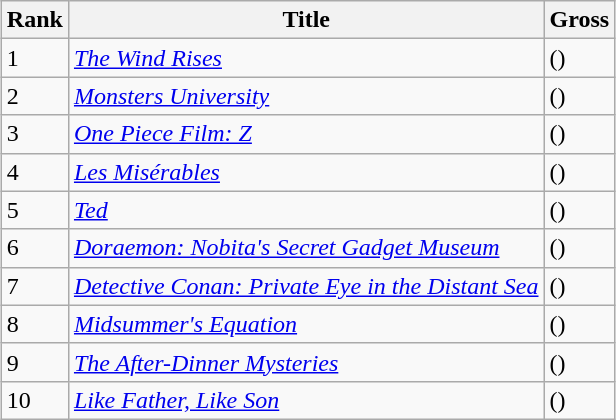<table class="wikitable sortable" style="margin:auto; margin:auto;">
<tr>
<th>Rank</th>
<th>Title</th>
<th>Gross</th>
</tr>
<tr>
<td>1</td>
<td> <em><a href='#'>The Wind Rises</a></em></td>
<td> ()</td>
</tr>
<tr>
<td>2</td>
<td><em><a href='#'>Monsters University</a></em></td>
<td> ()</td>
</tr>
<tr>
<td>3</td>
<td> <em><a href='#'>One Piece Film: Z</a></em></td>
<td> ()</td>
</tr>
<tr>
<td>4</td>
<td><em><a href='#'>Les Misérables</a></em></td>
<td> ()</td>
</tr>
<tr>
<td>5</td>
<td><em><a href='#'>Ted</a></em></td>
<td> ()</td>
</tr>
<tr>
<td>6</td>
<td> <em><a href='#'>Doraemon: Nobita's Secret Gadget Museum</a></em></td>
<td> ()</td>
</tr>
<tr>
<td>7</td>
<td> <em><a href='#'>Detective Conan: Private Eye in the Distant Sea</a></em></td>
<td> ()</td>
</tr>
<tr>
<td>8</td>
<td> <em><a href='#'>Midsummer's Equation</a></em></td>
<td> ()</td>
</tr>
<tr>
<td>9</td>
<td> <em><a href='#'>The After-Dinner Mysteries</a></em></td>
<td> ()</td>
</tr>
<tr>
<td>10</td>
<td> <em><a href='#'>Like Father, Like Son</a></em></td>
<td> ()</td>
</tr>
</table>
